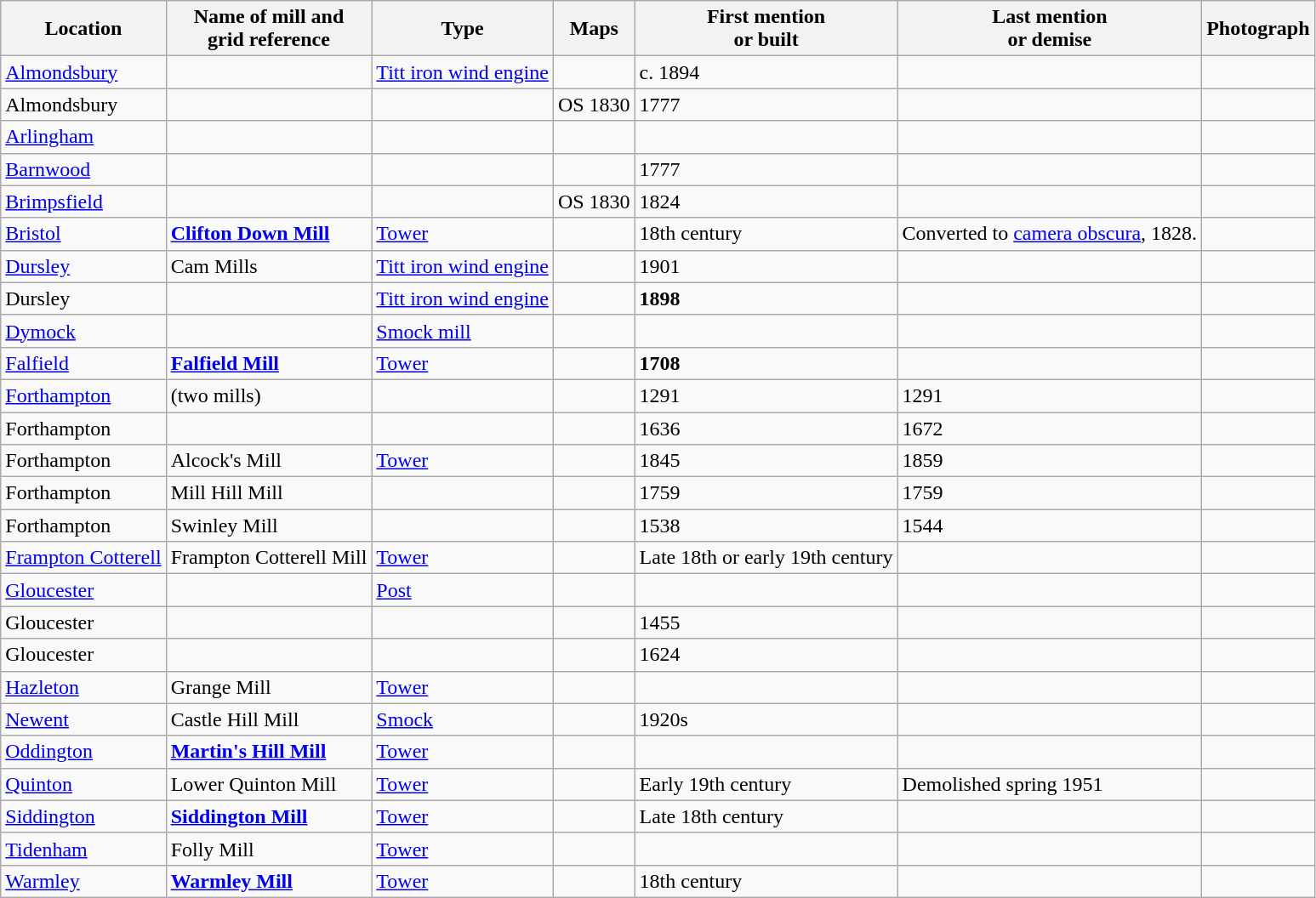<table class="wikitable">
<tr>
<th>Location</th>
<th>Name of mill and<br>grid reference</th>
<th>Type</th>
<th>Maps</th>
<th>First mention<br>or built</th>
<th>Last mention<br> or demise</th>
<th>Photograph</th>
</tr>
<tr>
<td><a href='#'>Almondsbury</a></td>
<td></td>
<td><a href='#'>Titt iron wind engine</a></td>
<td></td>
<td>c. 1894</td>
<td></td>
<td></td>
</tr>
<tr>
<td>Almondsbury</td>
<td></td>
<td></td>
<td>OS 1830</td>
<td>1777</td>
<td></td>
<td></td>
</tr>
<tr>
<td><a href='#'>Arlingham</a></td>
<td></td>
<td></td>
<td></td>
<td></td>
<td></td>
<td></td>
</tr>
<tr>
<td><a href='#'>Barnwood</a></td>
<td></td>
<td></td>
<td></td>
<td>1777</td>
<td></td>
<td></td>
</tr>
<tr>
<td><a href='#'>Brimpsfield</a></td>
<td></td>
<td></td>
<td>OS 1830</td>
<td>1824</td>
<td></td>
<td></td>
</tr>
<tr>
<td><a href='#'>Bristol</a></td>
<td><strong><a href='#'>Clifton Down Mill</a></strong><br></td>
<td><a href='#'>Tower</a></td>
<td></td>
<td>18th century</td>
<td>Converted to <a href='#'>camera obscura</a>, 1828.<br></td>
<td></td>
</tr>
<tr>
<td><a href='#'>Dursley</a></td>
<td>Cam Mills</td>
<td><a href='#'>Titt iron wind engine</a></td>
<td></td>
<td>1901</td>
<td></td>
<td></td>
</tr>
<tr>
<td>Dursley</td>
<td></td>
<td><a href='#'>Titt iron wind engine</a></td>
<td></td>
<td><strong>1898</strong></td>
<td></td>
<td></td>
</tr>
<tr>
<td><a href='#'>Dymock</a></td>
<td></td>
<td><a href='#'>Smock mill</a></td>
<td></td>
<td></td>
<td></td>
<td></td>
</tr>
<tr>
<td><a href='#'>Falfield</a></td>
<td><strong><a href='#'>Falfield Mill</a></strong><br></td>
<td><a href='#'>Tower</a></td>
<td></td>
<td><strong>1708</strong></td>
<td></td>
<td></td>
</tr>
<tr>
<td><a href='#'>Forthampton</a></td>
<td>(two mills)</td>
<td></td>
<td></td>
<td>1291</td>
<td>1291</td>
<td></td>
</tr>
<tr>
<td>Forthampton</td>
<td></td>
<td></td>
<td></td>
<td>1636</td>
<td>1672</td>
<td></td>
</tr>
<tr>
<td>Forthampton</td>
<td>Alcock's Mill<br></td>
<td><a href='#'>Tower</a></td>
<td></td>
<td>1845</td>
<td>1859</td>
<td></td>
</tr>
<tr>
<td>Forthampton</td>
<td>Mill Hill Mill</td>
<td></td>
<td></td>
<td>1759</td>
<td>1759</td>
<td></td>
</tr>
<tr>
<td>Forthampton</td>
<td>Swinley Mill</td>
<td></td>
<td></td>
<td>1538</td>
<td>1544</td>
<td></td>
</tr>
<tr>
<td><a href='#'>Frampton Cotterell</a></td>
<td>Frampton Cotterell Mill<br></td>
<td><a href='#'>Tower</a></td>
<td></td>
<td>Late 18th or early 19th century</td>
<td></td>
<td></td>
</tr>
<tr>
<td><a href='#'>Gloucester</a></td>
<td></td>
<td><a href='#'>Post</a></td>
<td></td>
<td></td>
<td></td>
<td></td>
</tr>
<tr>
<td>Gloucester</td>
<td></td>
<td></td>
<td></td>
<td>1455</td>
<td></td>
<td></td>
</tr>
<tr>
<td>Gloucester</td>
<td></td>
<td></td>
<td></td>
<td>1624</td>
<td></td>
<td></td>
</tr>
<tr>
<td><a href='#'>Hazleton</a></td>
<td>Grange Mill<br></td>
<td><a href='#'>Tower</a></td>
<td></td>
<td></td>
<td></td>
<td></td>
</tr>
<tr>
<td><a href='#'>Newent</a></td>
<td>Castle Hill Mill<br></td>
<td><a href='#'>Smock</a></td>
<td></td>
<td>1920s</td>
<td></td>
<td></td>
</tr>
<tr>
<td><a href='#'>Oddington</a></td>
<td><strong><a href='#'>Martin's Hill Mill</a></strong><br></td>
<td><a href='#'>Tower</a></td>
<td></td>
<td></td>
<td></td>
<td></td>
</tr>
<tr>
<td><a href='#'>Quinton</a></td>
<td>Lower Quinton Mill<br></td>
<td><a href='#'>Tower</a></td>
<td></td>
<td>Early 19th century</td>
<td>Demolished spring 1951</td>
<td></td>
</tr>
<tr>
<td><a href='#'>Siddington</a></td>
<td><strong><a href='#'>Siddington Mill</a></strong><br></td>
<td><a href='#'>Tower</a></td>
<td></td>
<td>Late 18th century</td>
<td></td>
<td></td>
</tr>
<tr>
<td><a href='#'>Tidenham</a></td>
<td>Folly Mill<br></td>
<td><a href='#'>Tower</a><br> </td>
<td></td>
<td></td>
<td></td>
<td></td>
</tr>
<tr>
<td><a href='#'>Warmley</a></td>
<td><strong><a href='#'>Warmley Mill</a></strong><br></td>
<td><a href='#'>Tower</a></td>
<td></td>
<td>18th century</td>
<td></td>
<td></td>
</tr>
</table>
